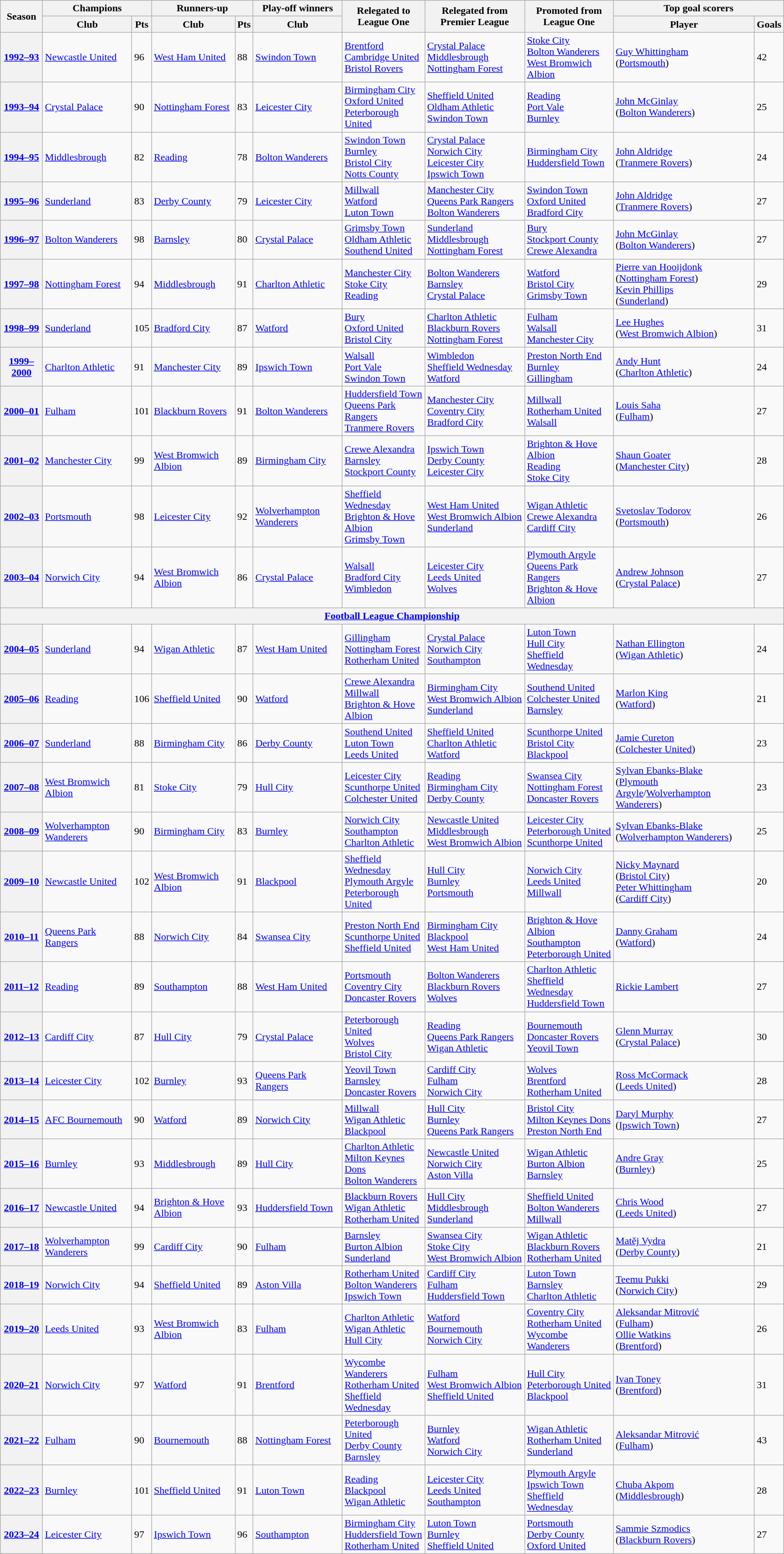<table class="wikitable" style="text-align:left; font-size:100%;">
<tr>
<th class="unsortable" style="width:60px;" rowspan=2>Season</th>
<th colspan=2>Champions</th>
<th colspan=2>Runners-up</th>
<th colspan=1>Play-off winners</th>
<th rowspan=2>Relegated to League One</th>
<th rowspan=2>Relegated from Premier League</th>
<th rowspan=2>Promoted from League One</th>
<th colspan=2>Top goal scorers</th>
</tr>
<tr>
<th>Club</th>
<th>Pts</th>
<th>Club</th>
<th>Pts</th>
<th>Club</th>
<th>Player</th>
<th>Goals</th>
</tr>
<tr>
<th><a href='#'>1992–93</a></th>
<td><a href='#'>Newcastle United</a></td>
<td>96</td>
<td><a href='#'>West Ham United</a></td>
<td>88</td>
<td><a href='#'>Swindon Town</a></td>
<td><a href='#'>Brentford</a><br><a href='#'>Cambridge United</a><br><a href='#'>Bristol Rovers</a></td>
<td><a href='#'>Crystal Palace</a><br><a href='#'>Middlesbrough</a><br><a href='#'>Nottingham Forest</a></td>
<td><a href='#'>Stoke City</a><br><a href='#'>Bolton Wanderers</a><br><a href='#'>West Bromwich Albion</a></td>
<td><a href='#'>Guy Whittingham</a><br>(<a href='#'>Portsmouth</a>)</td>
<td>42</td>
</tr>
<tr>
<th><a href='#'>1993–94</a></th>
<td><a href='#'>Crystal Palace</a></td>
<td>90</td>
<td><a href='#'>Nottingham Forest</a></td>
<td>83</td>
<td><a href='#'>Leicester City</a></td>
<td><a href='#'>Birmingham City</a><br><a href='#'>Oxford United</a><br><a href='#'>Peterborough United</a></td>
<td><a href='#'>Sheffield United</a><br><a href='#'>Oldham Athletic</a><br><a href='#'>Swindon Town</a></td>
<td><a href='#'>Reading</a><br><a href='#'>Port Vale</a><br><a href='#'>Burnley</a></td>
<td><a href='#'>John McGinlay</a><br>(<a href='#'>Bolton Wanderers</a>)</td>
<td>25</td>
</tr>
<tr>
<th><a href='#'>1994–95</a></th>
<td><a href='#'>Middlesbrough</a></td>
<td>82</td>
<td colspan="1"><a href='#'>Reading</a></td>
<td colspan="1">78</td>
<td><a href='#'>Bolton Wanderers</a></td>
<td><a href='#'>Swindon Town</a><br><a href='#'>Burnley</a><br><a href='#'>Bristol City</a><br><a href='#'>Notts County</a></td>
<td><a href='#'>Crystal Palace</a><br><a href='#'>Norwich City</a><br><a href='#'>Leicester City</a><br><a href='#'>Ipswich Town</a></td>
<td><a href='#'>Birmingham City</a><br><a href='#'>Huddersfield Town</a></td>
<td><a href='#'>John Aldridge</a><br>(<a href='#'>Tranmere Rovers</a>)</td>
<td>24</td>
</tr>
<tr>
<th><a href='#'>1995–96</a></th>
<td><a href='#'>Sunderland</a></td>
<td>83</td>
<td><a href='#'>Derby County</a></td>
<td>79</td>
<td><a href='#'>Leicester City</a></td>
<td><a href='#'>Millwall</a><br><a href='#'>Watford</a><br><a href='#'>Luton Town</a></td>
<td><a href='#'>Manchester City</a><br><a href='#'>Queens Park Rangers</a><br><a href='#'>Bolton Wanderers</a></td>
<td><a href='#'>Swindon Town</a><br><a href='#'>Oxford United</a><br><a href='#'>Bradford City</a></td>
<td><a href='#'>John Aldridge</a><br>(<a href='#'>Tranmere Rovers</a>)</td>
<td>27</td>
</tr>
<tr>
<th><a href='#'>1996–97</a></th>
<td><a href='#'>Bolton Wanderers</a></td>
<td>98</td>
<td><a href='#'>Barnsley</a></td>
<td>80</td>
<td><a href='#'>Crystal Palace</a></td>
<td><a href='#'>Grimsby Town</a><br><a href='#'>Oldham Athletic</a><br><a href='#'>Southend United</a></td>
<td><a href='#'>Sunderland</a><br><a href='#'>Middlesbrough</a><br><a href='#'>Nottingham Forest</a></td>
<td><a href='#'>Bury</a><br><a href='#'>Stockport County</a><br><a href='#'>Crewe Alexandra</a></td>
<td><a href='#'>John McGinlay</a><br>(<a href='#'>Bolton Wanderers</a>)</td>
<td>27</td>
</tr>
<tr>
<th><a href='#'>1997–98</a></th>
<td><a href='#'>Nottingham Forest</a></td>
<td>94</td>
<td><a href='#'>Middlesbrough</a></td>
<td>91</td>
<td><a href='#'>Charlton Athletic</a></td>
<td><a href='#'>Manchester City</a><br><a href='#'>Stoke City</a><br><a href='#'>Reading</a></td>
<td><a href='#'>Bolton Wanderers</a><br><a href='#'>Barnsley</a><br><a href='#'>Crystal Palace</a></td>
<td><a href='#'>Watford</a><br><a href='#'>Bristol City</a><br><a href='#'>Grimsby Town</a></td>
<td><a href='#'>Pierre van Hooijdonk</a><br>(<a href='#'>Nottingham Forest</a>)<br><a href='#'>Kevin Phillips</a><br>(<a href='#'>Sunderland</a>)</td>
<td>29</td>
</tr>
<tr>
<th><a href='#'>1998–99</a></th>
<td><a href='#'>Sunderland</a></td>
<td>105</td>
<td><a href='#'>Bradford City</a></td>
<td>87</td>
<td><a href='#'>Watford</a></td>
<td><a href='#'>Bury</a><br><a href='#'>Oxford United</a><br><a href='#'>Bristol City</a></td>
<td><a href='#'>Charlton Athletic</a><br><a href='#'>Blackburn Rovers</a><br><a href='#'>Nottingham Forest</a></td>
<td><a href='#'>Fulham</a><br><a href='#'>Walsall</a><br><a href='#'>Manchester City</a></td>
<td><a href='#'>Lee Hughes</a><br>(<a href='#'>West Bromwich Albion</a>)</td>
<td>31</td>
</tr>
<tr>
<th><a href='#'>1999–2000</a></th>
<td><a href='#'>Charlton Athletic</a></td>
<td>91</td>
<td><a href='#'>Manchester City</a></td>
<td>89</td>
<td><a href='#'>Ipswich Town</a></td>
<td><a href='#'>Walsall</a><br><a href='#'>Port Vale</a><br><a href='#'>Swindon Town</a></td>
<td><a href='#'>Wimbledon</a><br><a href='#'>Sheffield Wednesday</a><br><a href='#'>Watford</a></td>
<td><a href='#'>Preston North End</a><br><a href='#'>Burnley</a><br><a href='#'>Gillingham</a></td>
<td><a href='#'>Andy Hunt</a><br>(<a href='#'>Charlton Athletic</a>)</td>
<td>24</td>
</tr>
<tr>
<th><a href='#'>2000–01</a></th>
<td><a href='#'>Fulham</a></td>
<td>101</td>
<td><a href='#'>Blackburn Rovers</a></td>
<td>91</td>
<td><a href='#'>Bolton Wanderers</a></td>
<td><a href='#'>Huddersfield Town</a><br><a href='#'>Queens Park Rangers</a><br><a href='#'>Tranmere Rovers</a></td>
<td><a href='#'>Manchester City</a><br><a href='#'>Coventry City</a><br><a href='#'>Bradford City</a></td>
<td><a href='#'>Millwall</a><br><a href='#'>Rotherham United</a><br><a href='#'>Walsall</a></td>
<td><a href='#'>Louis Saha</a><br>(<a href='#'>Fulham</a>)</td>
<td>27</td>
</tr>
<tr>
<th><a href='#'>2001–02</a></th>
<td><a href='#'>Manchester City</a></td>
<td>99</td>
<td><a href='#'>West Bromwich Albion</a></td>
<td>89</td>
<td><a href='#'>Birmingham City</a></td>
<td><a href='#'>Crewe Alexandra</a><br><a href='#'>Barnsley</a><br><a href='#'>Stockport County</a></td>
<td><a href='#'>Ipswich Town</a><br><a href='#'>Derby County</a><br><a href='#'>Leicester City</a></td>
<td><a href='#'>Brighton & Hove Albion</a><br><a href='#'>Reading</a><br><a href='#'>Stoke City</a></td>
<td><a href='#'>Shaun Goater</a><br>(<a href='#'>Manchester City</a>)</td>
<td>28</td>
</tr>
<tr>
<th><a href='#'>2002–03</a></th>
<td><a href='#'>Portsmouth</a></td>
<td>98</td>
<td><a href='#'>Leicester City</a></td>
<td>92</td>
<td><a href='#'>Wolverhampton Wanderers</a></td>
<td><a href='#'>Sheffield Wednesday</a><br><a href='#'>Brighton & Hove Albion</a><br><a href='#'>Grimsby Town</a></td>
<td><a href='#'>West Ham United</a><br><a href='#'>West Bromwich Albion</a><br><a href='#'>Sunderland</a></td>
<td><a href='#'>Wigan Athletic</a><br><a href='#'>Crewe Alexandra</a><br><a href='#'>Cardiff City</a></td>
<td><a href='#'>Svetoslav Todorov</a><br>(<a href='#'>Portsmouth</a>)</td>
<td>26</td>
</tr>
<tr>
<th><a href='#'>2003–04</a></th>
<td><a href='#'>Norwich City</a></td>
<td>94</td>
<td><a href='#'>West Bromwich Albion</a></td>
<td>86</td>
<td><a href='#'>Crystal Palace</a></td>
<td><a href='#'>Walsall</a><br><a href='#'>Bradford City</a><br><a href='#'>Wimbledon</a></td>
<td><a href='#'>Leicester City</a><br><a href='#'>Leeds United</a><br><a href='#'>Wolves</a></td>
<td><a href='#'>Plymouth Argyle</a><br><a href='#'>Queens Park Rangers</a><br><a href='#'>Brighton & Hove Albion</a></td>
<td><a href='#'>Andrew Johnson</a><br>(<a href='#'>Crystal Palace</a>)</td>
<td>27</td>
</tr>
<tr>
<th colspan=11 align=center><a href='#'>Football League Championship</a></th>
</tr>
<tr>
<th><a href='#'>2004–05</a></th>
<td><a href='#'>Sunderland</a></td>
<td>94</td>
<td><a href='#'>Wigan Athletic</a></td>
<td>87</td>
<td><a href='#'>West Ham United</a></td>
<td><a href='#'>Gillingham</a><br><a href='#'>Nottingham Forest</a><br><a href='#'>Rotherham United</a></td>
<td><a href='#'>Crystal Palace</a><br><a href='#'>Norwich City</a><br><a href='#'>Southampton</a></td>
<td><a href='#'>Luton Town</a><br><a href='#'>Hull City</a><br><a href='#'>Sheffield Wednesday</a></td>
<td><a href='#'>Nathan Ellington</a><br>(<a href='#'>Wigan Athletic</a>)</td>
<td>24</td>
</tr>
<tr>
<th><a href='#'>2005–06</a></th>
<td><a href='#'>Reading</a></td>
<td>106</td>
<td><a href='#'>Sheffield United</a></td>
<td>90</td>
<td><a href='#'>Watford</a></td>
<td><a href='#'>Crewe Alexandra</a><br><a href='#'>Millwall</a><br><a href='#'>Brighton & Hove Albion</a></td>
<td><a href='#'>Birmingham City</a><br><a href='#'>West Bromwich Albion</a><br><a href='#'>Sunderland</a></td>
<td><a href='#'>Southend United</a><br><a href='#'>Colchester United</a><br><a href='#'>Barnsley</a></td>
<td><a href='#'>Marlon King</a><br>(<a href='#'>Watford</a>)</td>
<td>21</td>
</tr>
<tr>
<th><a href='#'>2006–07</a></th>
<td><a href='#'>Sunderland</a></td>
<td>88</td>
<td><a href='#'>Birmingham City</a></td>
<td>86</td>
<td><a href='#'>Derby County</a></td>
<td><a href='#'>Southend United</a><br><a href='#'>Luton Town</a><br><a href='#'>Leeds United</a></td>
<td><a href='#'>Sheffield United</a><br><a href='#'>Charlton Athletic</a><br><a href='#'>Watford</a></td>
<td><a href='#'>Scunthorpe United</a><br><a href='#'>Bristol City</a><br><a href='#'>Blackpool</a></td>
<td><a href='#'>Jamie Cureton</a><br>(<a href='#'>Colchester United</a>)</td>
<td>23</td>
</tr>
<tr>
<th><a href='#'>2007–08</a></th>
<td><a href='#'>West Bromwich Albion</a></td>
<td>81</td>
<td><a href='#'>Stoke City</a></td>
<td>79</td>
<td><a href='#'>Hull City</a></td>
<td><a href='#'>Leicester City</a><br><a href='#'>Scunthorpe United</a><br><a href='#'>Colchester United</a></td>
<td><a href='#'>Reading</a><br><a href='#'>Birmingham City</a><br><a href='#'>Derby County</a></td>
<td><a href='#'>Swansea City</a><br><a href='#'>Nottingham Forest</a><br><a href='#'>Doncaster Rovers</a></td>
<td><a href='#'>Sylvan Ebanks-Blake</a><br>(<a href='#'>Plymouth Argyle</a>/<a href='#'>Wolverhampton Wanderers</a>)</td>
<td>23</td>
</tr>
<tr>
<th><a href='#'>2008–09</a></th>
<td><a href='#'>Wolverhampton Wanderers</a></td>
<td>90</td>
<td><a href='#'>Birmingham City</a></td>
<td>83</td>
<td><a href='#'>Burnley</a></td>
<td><a href='#'>Norwich City</a><br><a href='#'>Southampton</a><br><a href='#'>Charlton Athletic</a></td>
<td><a href='#'>Newcastle United</a><br><a href='#'>Middlesbrough</a><br><a href='#'>West Bromwich Albion</a></td>
<td><a href='#'>Leicester City</a><br><a href='#'>Peterborough United</a><br><a href='#'>Scunthorpe United</a></td>
<td><a href='#'>Sylvan Ebanks-Blake</a><br>(<a href='#'>Wolverhampton Wanderers</a>)</td>
<td>25</td>
</tr>
<tr>
<th><a href='#'>2009–10</a></th>
<td><a href='#'>Newcastle United</a></td>
<td>102</td>
<td><a href='#'>West Bromwich Albion</a></td>
<td>91</td>
<td><a href='#'>Blackpool</a></td>
<td><a href='#'>Sheffield Wednesday</a><br><a href='#'>Plymouth Argyle</a><br><a href='#'>Peterborough United</a></td>
<td><a href='#'>Hull City</a><br><a href='#'>Burnley</a><br><a href='#'>Portsmouth</a></td>
<td><a href='#'>Norwich City</a><br><a href='#'>Leeds United</a><br><a href='#'>Millwall</a></td>
<td><a href='#'>Nicky Maynard</a><br>(<a href='#'>Bristol City</a>)<br><a href='#'>Peter Whittingham</a><br>(<a href='#'>Cardiff City</a>)</td>
<td>20</td>
</tr>
<tr>
<th><a href='#'>2010–11</a></th>
<td><a href='#'>Queens Park Rangers</a></td>
<td>88</td>
<td><a href='#'>Norwich City</a></td>
<td>84</td>
<td><a href='#'>Swansea City</a></td>
<td><a href='#'>Preston North End</a><br><a href='#'>Scunthorpe United</a><br><a href='#'>Sheffield United</a></td>
<td><a href='#'>Birmingham City</a><br><a href='#'>Blackpool</a><br><a href='#'>West Ham United</a></td>
<td><a href='#'>Brighton & Hove Albion</a><br><a href='#'>Southampton</a><br><a href='#'>Peterborough United</a></td>
<td><a href='#'>Danny Graham</a><br>(<a href='#'>Watford</a>)</td>
<td>24</td>
</tr>
<tr>
<th><a href='#'>2011–12</a></th>
<td><a href='#'>Reading</a></td>
<td>89</td>
<td><a href='#'>Southampton</a></td>
<td>88</td>
<td><a href='#'>West Ham United</a></td>
<td><a href='#'>Portsmouth</a><br><a href='#'>Coventry City</a><br><a href='#'>Doncaster Rovers</a></td>
<td><a href='#'>Bolton Wanderers</a><br><a href='#'>Blackburn Rovers</a><br><a href='#'>Wolves</a></td>
<td><a href='#'>Charlton Athletic</a><br><a href='#'>Sheffield Wednesday</a><br><a href='#'>Huddersfield Town</a></td>
<td><a href='#'>Rickie Lambert</a></td>
<td>27</td>
</tr>
<tr>
<th><a href='#'>2012–13</a></th>
<td><a href='#'>Cardiff City</a></td>
<td>87</td>
<td><a href='#'>Hull City</a></td>
<td>79</td>
<td><a href='#'>Crystal Palace</a></td>
<td><a href='#'>Peterborough United</a><br><a href='#'>Wolves</a><br><a href='#'>Bristol City</a></td>
<td><a href='#'>Reading</a><br><a href='#'>Queens Park Rangers</a><br><a href='#'>Wigan Athletic</a></td>
<td><a href='#'>Bournemouth</a><br><a href='#'>Doncaster Rovers</a><br><a href='#'>Yeovil Town</a></td>
<td><a href='#'>Glenn Murray</a><br>(<a href='#'>Crystal Palace</a>)</td>
<td>30</td>
</tr>
<tr>
<th><a href='#'>2013–14</a></th>
<td><a href='#'>Leicester City</a></td>
<td>102</td>
<td><a href='#'>Burnley</a></td>
<td>93</td>
<td><a href='#'>Queens Park Rangers</a></td>
<td><a href='#'>Yeovil Town</a><br><a href='#'>Barnsley</a><br><a href='#'>Doncaster Rovers</a></td>
<td><a href='#'>Cardiff City</a><br><a href='#'>Fulham</a><br><a href='#'>Norwich City</a></td>
<td><a href='#'>Wolves</a><br><a href='#'>Brentford</a><br><a href='#'>Rotherham United</a></td>
<td><a href='#'>Ross McCormack</a><br>(<a href='#'>Leeds United</a>)</td>
<td>28</td>
</tr>
<tr>
<th><a href='#'>2014–15</a></th>
<td><a href='#'>AFC Bournemouth</a></td>
<td>90</td>
<td><a href='#'>Watford</a></td>
<td>89</td>
<td><a href='#'>Norwich City</a></td>
<td><a href='#'>Millwall</a><br><a href='#'>Wigan Athletic</a><br><a href='#'>Blackpool</a></td>
<td><a href='#'>Hull City</a><br><a href='#'>Burnley</a><br><a href='#'>Queens Park Rangers</a></td>
<td><a href='#'>Bristol City</a><br><a href='#'>Milton Keynes Dons</a><br><a href='#'>Preston North End</a></td>
<td><a href='#'>Daryl Murphy</a><br>(<a href='#'>Ipswich Town</a>)</td>
<td>27</td>
</tr>
<tr>
<th><a href='#'>2015–16</a></th>
<td><a href='#'>Burnley</a></td>
<td>93</td>
<td><a href='#'>Middlesbrough</a></td>
<td>89</td>
<td><a href='#'>Hull City</a></td>
<td><a href='#'>Charlton Athletic</a><br><a href='#'>Milton Keynes Dons</a><br><a href='#'>Bolton Wanderers</a></td>
<td><a href='#'>Newcastle United</a><br><a href='#'>Norwich City</a><br><a href='#'>Aston Villa</a></td>
<td><a href='#'>Wigan Athletic</a><br><a href='#'>Burton Albion</a><br><a href='#'>Barnsley</a></td>
<td><a href='#'>Andre Gray</a><br>(<a href='#'>Burnley</a>)</td>
<td>25</td>
</tr>
<tr>
<th><a href='#'>2016–17</a></th>
<td><a href='#'>Newcastle United</a></td>
<td>94</td>
<td><a href='#'>Brighton & Hove Albion</a></td>
<td>93</td>
<td><a href='#'>Huddersfield Town</a></td>
<td><a href='#'>Blackburn Rovers</a><br><a href='#'>Wigan Athletic</a><br><a href='#'>Rotherham United</a></td>
<td><a href='#'>Hull City</a><br><a href='#'>Middlesbrough</a><br><a href='#'>Sunderland</a></td>
<td><a href='#'>Sheffield United</a><br><a href='#'>Bolton Wanderers</a><br><a href='#'>Millwall</a></td>
<td><a href='#'>Chris Wood</a><br>(<a href='#'>Leeds United</a>)</td>
<td>27</td>
</tr>
<tr>
<th><a href='#'>2017–18</a></th>
<td><a href='#'>Wolverhampton Wanderers</a></td>
<td>99</td>
<td><a href='#'>Cardiff City</a></td>
<td>90</td>
<td><a href='#'>Fulham</a></td>
<td><a href='#'>Barnsley</a><br><a href='#'>Burton Albion</a><br><a href='#'>Sunderland</a></td>
<td><a href='#'>Swansea City</a><br><a href='#'>Stoke City</a><br><a href='#'>West Bromwich Albion</a></td>
<td><a href='#'>Wigan Athletic</a><br><a href='#'>Blackburn Rovers</a><br><a href='#'>Rotherham United</a></td>
<td><a href='#'>Matěj Vydra</a><br>(<a href='#'>Derby County</a>)</td>
<td>21</td>
</tr>
<tr>
<th><a href='#'>2018–19</a></th>
<td><a href='#'>Norwich City</a></td>
<td>94</td>
<td><a href='#'>Sheffield United</a></td>
<td>89</td>
<td><a href='#'>Aston Villa</a></td>
<td><a href='#'>Rotherham United</a><br><a href='#'>Bolton Wanderers</a><br><a href='#'>Ipswich Town</a></td>
<td><a href='#'>Cardiff City</a><br><a href='#'>Fulham</a><br><a href='#'>Huddersfield Town</a></td>
<td><a href='#'>Luton Town</a><br><a href='#'>Barnsley</a><br><a href='#'>Charlton Athletic</a></td>
<td><a href='#'>Teemu Pukki</a><br>(<a href='#'>Norwich City</a>)</td>
<td>29</td>
</tr>
<tr>
<th><a href='#'>2019–20</a></th>
<td><a href='#'>Leeds United</a></td>
<td>93</td>
<td><a href='#'>West Bromwich Albion</a></td>
<td>83</td>
<td><a href='#'>Fulham</a></td>
<td><a href='#'>Charlton Athletic</a><br><a href='#'>Wigan Athletic</a><br><a href='#'>Hull City</a></td>
<td><a href='#'>Watford</a><br><a href='#'>Bournemouth</a><br><a href='#'>Norwich City</a></td>
<td><a href='#'>Coventry City</a><br><a href='#'>Rotherham United</a><br><a href='#'>Wycombe Wanderers</a></td>
<td><a href='#'>Aleksandar Mitrović</a><br>(<a href='#'>Fulham</a>)<br><a href='#'>Ollie Watkins</a><br>(<a href='#'>Brentford</a>)</td>
<td>26</td>
</tr>
<tr>
<th><a href='#'>2020–21</a></th>
<td><a href='#'>Norwich City</a></td>
<td>97</td>
<td><a href='#'>Watford</a></td>
<td>91</td>
<td><a href='#'>Brentford</a></td>
<td><a href='#'>Wycombe Wanderers</a><br><a href='#'>Rotherham United</a><br><a href='#'>Sheffield Wednesday</a></td>
<td><a href='#'>Fulham</a><br><a href='#'>West Bromwich Albion</a><br><a href='#'>Sheffield United</a></td>
<td><a href='#'>Hull City</a><br><a href='#'>Peterborough United</a><br><a href='#'>Blackpool</a></td>
<td><a href='#'>Ivan Toney</a><br>(<a href='#'>Brentford</a>)</td>
<td>31</td>
</tr>
<tr>
<th><a href='#'>2021–22</a></th>
<td><a href='#'>Fulham</a></td>
<td>90</td>
<td><a href='#'>Bournemouth</a></td>
<td>88</td>
<td><a href='#'>Nottingham Forest</a></td>
<td><a href='#'>Peterborough United</a><br><a href='#'>Derby County</a><br><a href='#'>Barnsley</a></td>
<td><a href='#'>Burnley</a><br><a href='#'>Watford</a><br><a href='#'>Norwich City</a></td>
<td><a href='#'>Wigan Athletic</a><br><a href='#'>Rotherham United</a><br><a href='#'>Sunderland</a></td>
<td><a href='#'>Aleksandar Mitrović</a><br>(<a href='#'>Fulham</a>)</td>
<td>43</td>
</tr>
<tr>
<th><a href='#'>2022–23</a></th>
<td><a href='#'>Burnley</a></td>
<td>101</td>
<td><a href='#'>Sheffield United</a></td>
<td>91</td>
<td><a href='#'>Luton Town</a></td>
<td><a href='#'>Reading</a><br><a href='#'>Blackpool</a><br><a href='#'>Wigan Athletic</a></td>
<td><a href='#'>Leicester City</a><br><a href='#'>Leeds United</a><br><a href='#'>Southampton</a></td>
<td><a href='#'>Plymouth Argyle</a><br><a href='#'>Ipswich Town</a><br><a href='#'>Sheffield Wednesday</a></td>
<td><a href='#'>Chuba Akpom</a><br>(<a href='#'>Middlesbrough</a>)</td>
<td>28</td>
</tr>
<tr>
<th><a href='#'>2023–24</a></th>
<td><a href='#'>Leicester City</a></td>
<td>97</td>
<td><a href='#'>Ipswich Town</a></td>
<td>96</td>
<td><a href='#'>Southampton</a></td>
<td><a href='#'>Birmingham City</a><br><a href='#'>Huddersfield Town</a><br><a href='#'>Rotherham United</a></td>
<td><a href='#'>Luton Town</a><br><a href='#'>Burnley</a><br><a href='#'>Sheffield United</a></td>
<td><a href='#'>Portsmouth</a><br><a href='#'>Derby County</a><br><a href='#'>Oxford United</a></td>
<td><a href='#'>Sammie Szmodics</a><br>(<a href='#'>Blackburn Rovers</a>)</td>
<td>27</td>
</tr>
</table>
